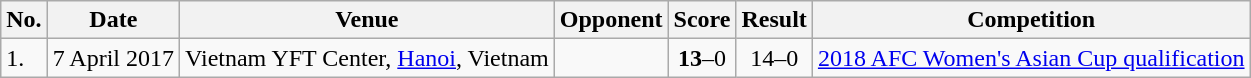<table class="wikitable">
<tr>
<th>No.</th>
<th>Date</th>
<th>Venue</th>
<th>Opponent</th>
<th>Score</th>
<th>Result</th>
<th>Competition</th>
</tr>
<tr>
<td>1.</td>
<td>7 April 2017</td>
<td>Vietnam YFT Center, <a href='#'>Hanoi</a>, Vietnam</td>
<td></td>
<td align=center><strong>13</strong>–0</td>
<td align=center>14–0</td>
<td><a href='#'>2018 AFC Women's Asian Cup qualification</a></td>
</tr>
</table>
